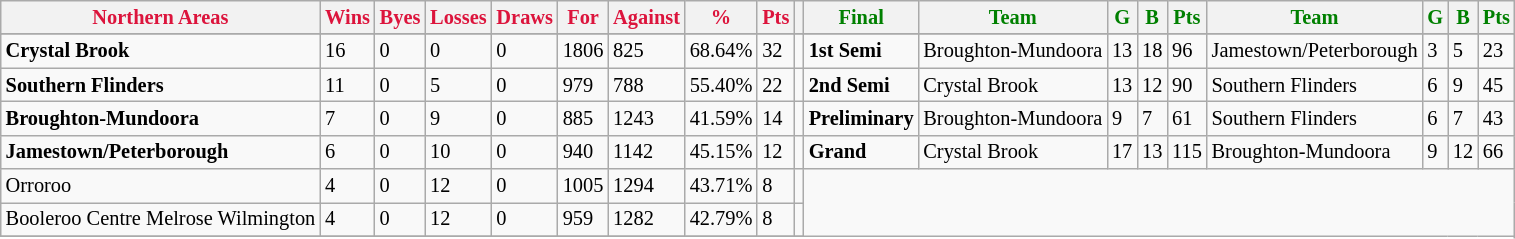<table style="font-size: 85%; text-align: left;" class="wikitable">
<tr>
<th style="color:crimson">Northern Areas</th>
<th style="color:crimson">Wins</th>
<th style="color:crimson">Byes</th>
<th style="color:crimson">Losses</th>
<th style="color:crimson">Draws</th>
<th style="color:crimson">For</th>
<th style="color:crimson">Against</th>
<th style="color:crimson">%</th>
<th style="color:crimson">Pts</th>
<th></th>
<th style="color:green">Final</th>
<th style="color:green">Team</th>
<th style="color:green">G</th>
<th style="color:green">B</th>
<th style="color:green">Pts</th>
<th style="color:green">Team</th>
<th style="color:green">G</th>
<th style="color:green">B</th>
<th style="color:green">Pts</th>
</tr>
<tr>
</tr>
<tr>
</tr>
<tr>
<td><strong>	Crystal Brook	</strong></td>
<td>16</td>
<td>0</td>
<td>0</td>
<td>0</td>
<td>1806</td>
<td>825</td>
<td>68.64%</td>
<td>32</td>
<td></td>
<td><strong>1st Semi</strong></td>
<td>Broughton-Mundoora</td>
<td>13</td>
<td>18</td>
<td>96</td>
<td>Jamestown/Peterborough</td>
<td>3</td>
<td>5</td>
<td>23</td>
</tr>
<tr>
<td><strong>	Southern Flinders	</strong></td>
<td>11</td>
<td>0</td>
<td>5</td>
<td>0</td>
<td>979</td>
<td>788</td>
<td>55.40%</td>
<td>22</td>
<td></td>
<td><strong>2nd Semi</strong></td>
<td>Crystal Brook</td>
<td>13</td>
<td>12</td>
<td>90</td>
<td>Southern Flinders</td>
<td>6</td>
<td>9</td>
<td>45</td>
</tr>
<tr ||>
<td><strong>	Broughton-Mundoora	</strong></td>
<td>7</td>
<td>0</td>
<td>9</td>
<td>0</td>
<td>885</td>
<td>1243</td>
<td>41.59%</td>
<td>14</td>
<td></td>
<td><strong>Preliminary</strong></td>
<td>Broughton-Mundoora</td>
<td>9</td>
<td>7</td>
<td>61</td>
<td>Southern Flinders</td>
<td>6</td>
<td>7</td>
<td>43</td>
</tr>
<tr>
<td><strong>	Jamestown/Peterborough	</strong></td>
<td>6</td>
<td>0</td>
<td>10</td>
<td>0</td>
<td>940</td>
<td>1142</td>
<td>45.15%</td>
<td>12</td>
<td></td>
<td><strong>Grand</strong></td>
<td>Crystal Brook</td>
<td>17</td>
<td>13</td>
<td>115</td>
<td>Broughton-Mundoora</td>
<td>9</td>
<td>12</td>
<td>66</td>
</tr>
<tr>
<td>Orroroo</td>
<td>4</td>
<td>0</td>
<td>12</td>
<td>0</td>
<td>1005</td>
<td>1294</td>
<td>43.71%</td>
<td>8</td>
<td></td>
</tr>
<tr>
<td>Booleroo Centre Melrose Wilmington</td>
<td>4</td>
<td>0</td>
<td>12</td>
<td>0</td>
<td>959</td>
<td>1282</td>
<td>42.79%</td>
<td>8</td>
<td></td>
</tr>
<tr>
</tr>
</table>
